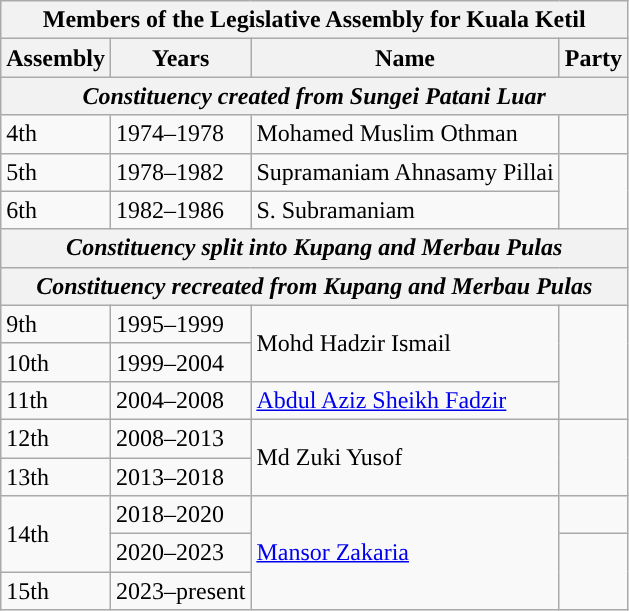<table class="wikitable">
<tr>
<th colspan="4">Members of the Legislative Assembly for Kuala Ketil</th>
</tr>
<tr>
<th>Assembly</th>
<th>Years</th>
<th>Name</th>
<th>Party</th>
</tr>
<tr>
<th colspan="4"><em>Constituency created from Sungei Patani Luar</em></th>
</tr>
<tr>
<td>4th</td>
<td>1974–1978</td>
<td>Mohamed Muslim Othman</td>
<td></td>
</tr>
<tr>
<td>5th</td>
<td>1978–1982</td>
<td>Supramaniam Ahnasamy Pillai</td>
<td rowspan=2></td>
</tr>
<tr>
<td>6th</td>
<td>1982–1986</td>
<td>S. Subramaniam</td>
</tr>
<tr>
<th colspan="4"><em>Constituency split into Kupang and Merbau Pulas</em></th>
</tr>
<tr>
<th colspan="4"><em>Constituency recreated from Kupang and Merbau Pulas</em></th>
</tr>
<tr>
<td>9th</td>
<td>1995–1999</td>
<td rowspan="2">Mohd Hadzir Ismail</td>
<td rowspan=3></td>
</tr>
<tr>
<td>10th</td>
<td>1999–2004</td>
</tr>
<tr>
<td>11th</td>
<td>2004–2008</td>
<td><a href='#'>Abdul Aziz Sheikh Fadzir</a></td>
</tr>
<tr>
<td>12th</td>
<td>2008–2013</td>
<td rowspan="2">Md Zuki Yusof</td>
<td rowspan=2></td>
</tr>
<tr>
<td>13th</td>
<td>2013–2018</td>
</tr>
<tr>
<td rowspan="2">14th</td>
<td>2018–2020</td>
<td rowspan="3"><a href='#'>Mansor Zakaria</a></td>
<td></td>
</tr>
<tr>
<td>2020–2023</td>
<td rowspan="2"></td>
</tr>
<tr>
<td>15th</td>
<td>2023–present</td>
</tr>
</table>
